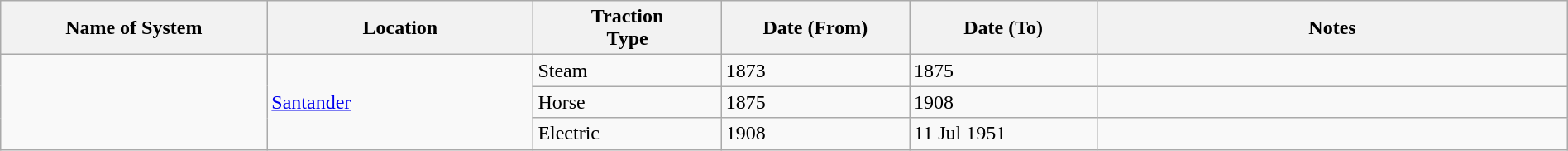<table class="wikitable" style="width:100%;">
<tr>
<th style="width:17%;">Name of System</th>
<th style="width:17%;">Location</th>
<th style="width:12%;">Traction<br>Type</th>
<th style="width:12%;">Date (From)</th>
<th style="width:12%;">Date (To)</th>
<th style="width:30%;">Notes</th>
</tr>
<tr>
<td rowspan="3"> </td>
<td rowspan="3"><a href='#'>Santander</a></td>
<td>Steam</td>
<td>1873</td>
<td>1875</td>
<td> </td>
</tr>
<tr>
<td>Horse</td>
<td>1875</td>
<td>1908</td>
<td> </td>
</tr>
<tr>
<td>Electric</td>
<td>1908</td>
<td>11 Jul 1951</td>
<td> </td>
</tr>
</table>
